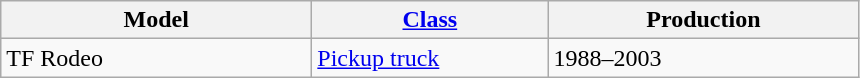<table class="wikitable">
<tr>
<th style="width:200px;">Model</th>
<th style="width:150px;"><a href='#'>Class</a></th>
<th style="width:200px;">Production</th>
</tr>
<tr>
<td valign="top">TF Rodeo</td>
<td valign="top"><a href='#'>Pickup truck</a></td>
<td valign="top">1988–2003</td>
</tr>
</table>
